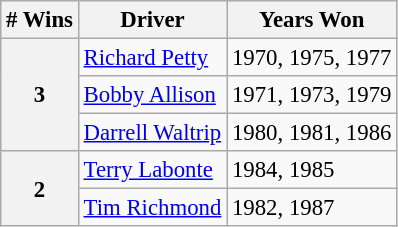<table class="wikitable" style="font-size: 95%;">
<tr>
<th># Wins</th>
<th>Driver</th>
<th>Years Won</th>
</tr>
<tr>
<th rowspan="3">3</th>
<td><a href='#'>Richard Petty</a></td>
<td>1970, 1975, 1977</td>
</tr>
<tr>
<td><a href='#'>Bobby Allison</a></td>
<td>1971, 1973, 1979</td>
</tr>
<tr>
<td><a href='#'>Darrell Waltrip</a></td>
<td>1980, 1981, 1986</td>
</tr>
<tr>
<th rowspan="2">2</th>
<td><a href='#'>Terry Labonte</a></td>
<td>1984, 1985</td>
</tr>
<tr>
<td><a href='#'>Tim Richmond</a></td>
<td>1982, 1987</td>
</tr>
</table>
